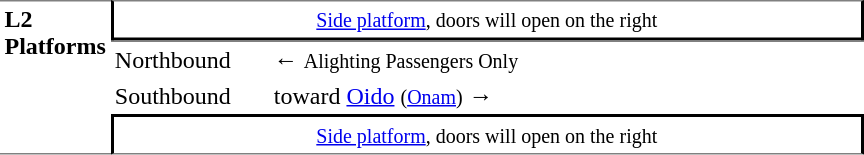<table table border=0 cellspacing=0 cellpadding=3>
<tr>
<td style="border-top:solid 1px gray;border-bottom:solid 1px gray;" width=50 rowspan=10 valign=top><strong>L2<br>Platforms</strong></td>
<td style="border-top:solid 1px gray;border-right:solid 2px black;border-left:solid 2px black;border-bottom:solid 2px black;text-align:center;" colspan=2><small><a href='#'>Side platform</a>, doors will open on the right</small></td>
</tr>
<tr>
<td style="border-bottom:solid 0px gray;border-top:solid 1px gray;" width=100>Northbound</td>
<td style="border-bottom:solid 0px gray;border-top:solid 1px gray;" width=390>←  <small>Alighting Passengers Only</small></td>
</tr>
<tr>
<td>Southbound</td>
<td>  toward <a href='#'>Oido</a> <small>(<a href='#'>Onam</a>)</small> →</td>
</tr>
<tr>
<td style="border-top:solid 2px black;border-right:solid 2px black;border-left:solid 2px black;border-bottom:solid 1px gray;text-align:center;" colspan=2><small><a href='#'>Side platform</a>, doors will open on the right</small></td>
</tr>
</table>
